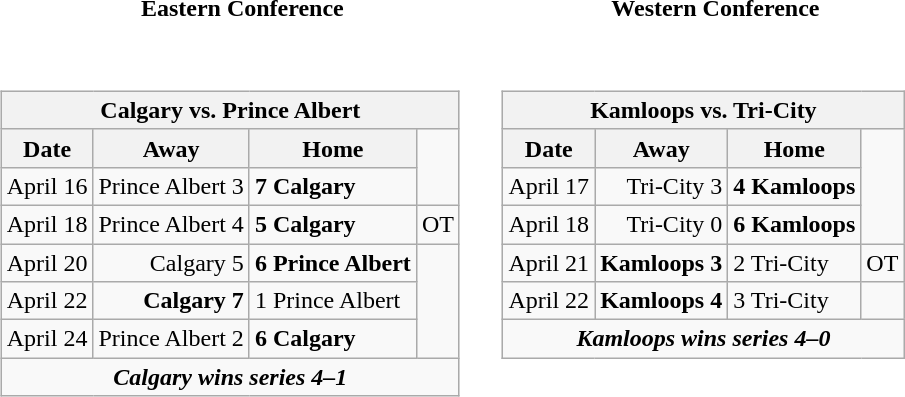<table cellspacing="10">
<tr>
<th>Eastern Conference</th>
<th>Western Conference</th>
</tr>
<tr>
<td valign="top"><br><table class="wikitable">
<tr>
<th bgcolor="#DDDDDD" colspan="4">Calgary vs. Prince Albert</th>
</tr>
<tr>
<th>Date</th>
<th>Away</th>
<th>Home</th>
</tr>
<tr>
<td>April 16</td>
<td align="right">Prince Albert 3</td>
<td><strong>7 Calgary</strong></td>
</tr>
<tr>
<td>April 18</td>
<td align="right">Prince Albert 4</td>
<td><strong>5 Calgary</strong></td>
<td>OT</td>
</tr>
<tr>
<td>April 20</td>
<td align="right">Calgary 5</td>
<td><strong>6 Prince Albert</strong></td>
</tr>
<tr>
<td>April 22</td>
<td align="right"><strong>Calgary 7</strong></td>
<td>1 Prince Albert</td>
</tr>
<tr>
<td>April 24</td>
<td align="right">Prince Albert 2</td>
<td><strong>6 Calgary</strong></td>
</tr>
<tr align="center">
<td colspan="4"><strong><em>Calgary wins series 4–1</em></strong></td>
</tr>
</table>
</td>
<td valign="top"><br><table class="wikitable">
<tr>
<th bgcolor="#DDDDDD" colspan="4">Kamloops vs. Tri-City</th>
</tr>
<tr>
<th>Date</th>
<th>Away</th>
<th>Home</th>
</tr>
<tr>
<td>April 17</td>
<td align="right">Tri-City 3</td>
<td><strong>4 Kamloops</strong></td>
</tr>
<tr>
<td>April 18</td>
<td align="right">Tri-City 0</td>
<td><strong>6 Kamloops</strong></td>
</tr>
<tr>
<td>April 21</td>
<td align="right"><strong>Kamloops 3</strong></td>
<td>2 Tri-City</td>
<td>OT</td>
</tr>
<tr>
<td>April 22</td>
<td align="right"><strong>Kamloops 4</strong></td>
<td>3 Tri-City</td>
</tr>
<tr align="center">
<td colspan="4"><strong><em>Kamloops wins series 4–0</em></strong></td>
</tr>
</table>
</td>
</tr>
</table>
